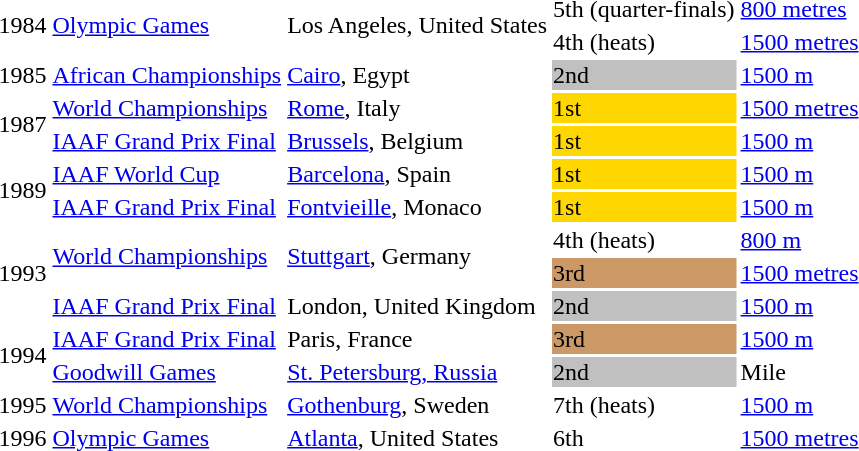<table>
<tr>
<td rowspan=2>1984</td>
<td rowspan=2><a href='#'>Olympic Games</a></td>
<td rowspan=2>Los Angeles, United States</td>
<td>5th (quarter-finals)</td>
<td><a href='#'>800 metres</a></td>
</tr>
<tr>
<td>4th (heats)</td>
<td><a href='#'>1500 metres</a></td>
</tr>
<tr>
<td>1985</td>
<td><a href='#'>African Championships</a></td>
<td><a href='#'>Cairo</a>, Egypt</td>
<td bgcolor=silver>2nd</td>
<td><a href='#'>1500 m</a></td>
</tr>
<tr>
<td rowspan=2>1987</td>
<td><a href='#'>World Championships</a></td>
<td><a href='#'>Rome</a>, Italy</td>
<td bgcolor="gold">1st</td>
<td><a href='#'>1500 metres</a></td>
</tr>
<tr>
<td><a href='#'>IAAF Grand Prix Final</a></td>
<td><a href='#'>Brussels</a>, Belgium</td>
<td bgcolor=gold>1st</td>
<td><a href='#'>1500 m</a></td>
</tr>
<tr>
<td rowspan=2>1989</td>
<td><a href='#'>IAAF World Cup</a></td>
<td><a href='#'>Barcelona</a>, Spain</td>
<td bgcolor=gold>1st</td>
<td><a href='#'>1500 m</a></td>
</tr>
<tr>
<td><a href='#'>IAAF Grand Prix Final</a></td>
<td><a href='#'>Fontvieille</a>, Monaco</td>
<td bgcolor=gold>1st</td>
<td><a href='#'>1500 m</a></td>
</tr>
<tr>
<td rowspan=3>1993</td>
<td rowspan=2><a href='#'>World Championships</a></td>
<td rowspan=2><a href='#'>Stuttgart</a>, Germany</td>
<td>4th (heats)</td>
<td><a href='#'>800 m</a></td>
</tr>
<tr>
<td bgcolor="CC9966">3rd</td>
<td><a href='#'>1500 metres</a></td>
</tr>
<tr>
<td><a href='#'>IAAF Grand Prix Final</a></td>
<td>London, United Kingdom</td>
<td bgcolor=silver>2nd</td>
<td><a href='#'>1500 m</a></td>
</tr>
<tr>
<td rowspan=2>1994</td>
<td><a href='#'>IAAF Grand Prix Final</a></td>
<td>Paris, France</td>
<td bgcolor=cc9966>3rd</td>
<td><a href='#'>1500 m</a></td>
</tr>
<tr>
<td><a href='#'>Goodwill Games</a></td>
<td><a href='#'>St. Petersburg, Russia</a></td>
<td bgcolor=silver>2nd</td>
<td>Mile</td>
</tr>
<tr>
<td>1995</td>
<td><a href='#'>World Championships</a></td>
<td><a href='#'>Gothenburg</a>, Sweden</td>
<td>7th (heats)</td>
<td><a href='#'>1500 m</a></td>
</tr>
<tr>
<td>1996</td>
<td><a href='#'>Olympic Games</a></td>
<td><a href='#'>Atlanta</a>, United States</td>
<td>6th</td>
<td><a href='#'>1500 metres</a></td>
</tr>
</table>
